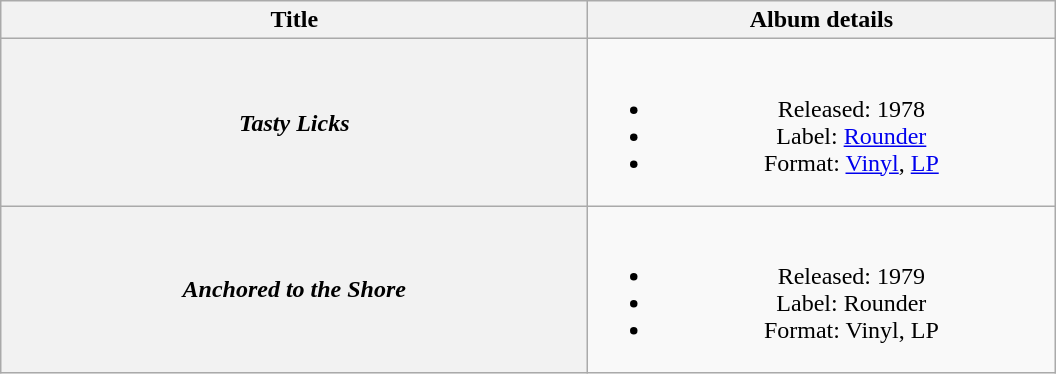<table class="wikitable plainrowheaders" style="text-align:center;">
<tr>
<th scope="col" rowspan="1" style="width:24em;">Title</th>
<th scope="col" rowspan="1" style="width:19em;">Album details</th>
</tr>
<tr>
<th scope="row"><em>Tasty Licks</em></th>
<td><br><ul><li>Released: 1978</li><li>Label: <a href='#'>Rounder</a></li><li>Format: <a href='#'>Vinyl</a>, <a href='#'>LP</a></li></ul></td>
</tr>
<tr>
<th scope="row"><em>Anchored to the Shore</em></th>
<td><br><ul><li>Released: 1979</li><li>Label: Rounder</li><li>Format: Vinyl, LP</li></ul></td>
</tr>
</table>
